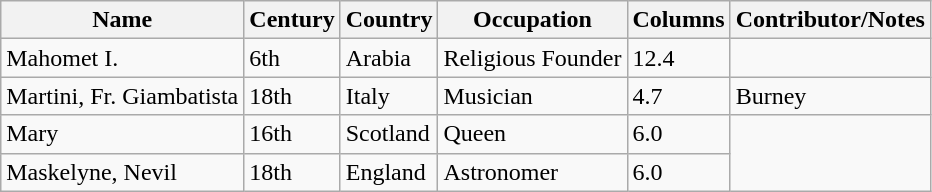<table class="wikitable">
<tr>
<th>Name</th>
<th>Century</th>
<th>Country</th>
<th>Occupation</th>
<th>Columns</th>
<th>Contributor/Notes</th>
</tr>
<tr>
<td>Mahomet I.</td>
<td>6th</td>
<td>Arabia</td>
<td>Religious Founder</td>
<td>12.4</td>
</tr>
<tr>
<td>Martini, Fr. Giambatista</td>
<td>18th</td>
<td>Italy</td>
<td>Musician</td>
<td>4.7</td>
<td>Burney</td>
</tr>
<tr>
<td>Mary</td>
<td>16th</td>
<td>Scotland</td>
<td>Queen</td>
<td>6.0</td>
</tr>
<tr>
<td>Maskelyne, Nevil</td>
<td>18th</td>
<td>England</td>
<td>Astronomer</td>
<td>6.0</td>
</tr>
</table>
